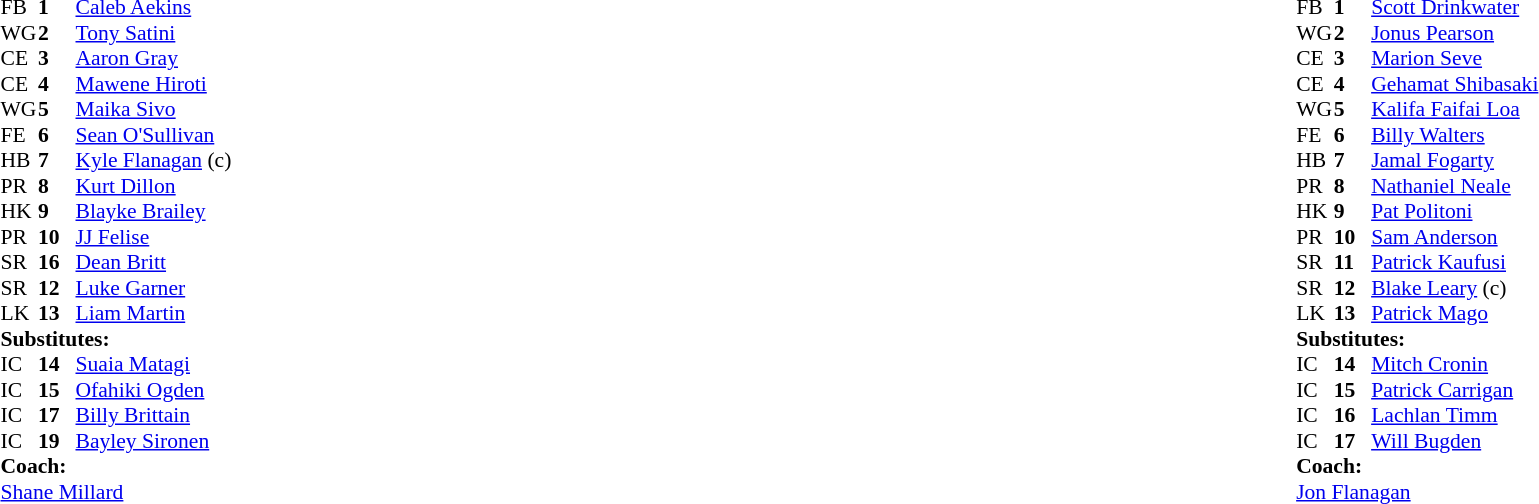<table width="100%" class="mw-collapsible mw-collapsed">
<tr>
<td valign="top" width="50%"><br><table cellspacing="0" cellpadding="0" style="font-size: 90%">
<tr>
<th width="25"></th>
<th width="25"></th>
</tr>
<tr>
<td>FB</td>
<td><strong>1</strong></td>
<td> <a href='#'>Caleb Aekins</a></td>
</tr>
<tr>
<td>WG</td>
<td><strong>2</strong></td>
<td> <a href='#'>Tony Satini</a></td>
</tr>
<tr>
<td>CE</td>
<td><strong>3</strong></td>
<td> <a href='#'>Aaron Gray</a></td>
</tr>
<tr>
<td>CE</td>
<td><strong>4</strong></td>
<td> <a href='#'>Mawene Hiroti</a></td>
</tr>
<tr>
<td>WG</td>
<td><strong>5</strong></td>
<td> <a href='#'>Maika Sivo</a></td>
</tr>
<tr>
<td>FE</td>
<td><strong>6</strong></td>
<td> <a href='#'>Sean O'Sullivan</a></td>
</tr>
<tr>
<td>HB</td>
<td><strong>7</strong></td>
<td> <a href='#'>Kyle Flanagan</a> (c)</td>
</tr>
<tr>
<td>PR</td>
<td><strong>8</strong></td>
<td> <a href='#'>Kurt Dillon</a></td>
</tr>
<tr>
<td>HK</td>
<td><strong>9</strong></td>
<td> <a href='#'>Blayke Brailey</a></td>
</tr>
<tr>
<td>PR</td>
<td><strong>10</strong></td>
<td> <a href='#'>JJ Felise</a></td>
</tr>
<tr>
<td>SR</td>
<td><strong>16</strong></td>
<td> <a href='#'>Dean Britt</a></td>
</tr>
<tr>
<td>SR</td>
<td><strong>12</strong></td>
<td> <a href='#'>Luke Garner</a></td>
</tr>
<tr>
<td>LK</td>
<td><strong>13</strong></td>
<td> <a href='#'>Liam Martin</a></td>
</tr>
<tr>
<td colspan="3"><strong>Substitutes:</strong></td>
</tr>
<tr>
<td>IC</td>
<td><strong>14</strong></td>
<td> <a href='#'>Suaia Matagi</a></td>
</tr>
<tr>
<td>IC</td>
<td><strong>15</strong></td>
<td> <a href='#'>Ofahiki Ogden</a></td>
</tr>
<tr>
<td>IC</td>
<td><strong>17</strong></td>
<td> <a href='#'>Billy Brittain</a></td>
</tr>
<tr>
<td>IC</td>
<td><strong>19</strong></td>
<td> <a href='#'>Bayley Sironen</a></td>
</tr>
<tr>
<td colspan="3"><strong>Coach:</strong></td>
</tr>
<tr>
<td colspan="4"> <a href='#'>Shane Millard</a></td>
</tr>
</table>
</td>
<td valign="top" width="50%"><br><table cellspacing="0" cellpadding="0" align="center" style="font-size: 90%">
<tr>
<th width="25"></th>
<th width="25"></th>
</tr>
<tr>
<td>FB</td>
<td><strong>1</strong></td>
<td> <a href='#'>Scott Drinkwater</a></td>
</tr>
<tr>
<td>WG</td>
<td><strong>2</strong></td>
<td> <a href='#'>Jonus Pearson</a></td>
</tr>
<tr>
<td>CE</td>
<td><strong>3</strong></td>
<td> <a href='#'>Marion Seve</a></td>
</tr>
<tr>
<td>CE</td>
<td><strong>4</strong></td>
<td> <a href='#'>Gehamat Shibasaki</a></td>
</tr>
<tr>
<td>WG</td>
<td><strong>5</strong></td>
<td> <a href='#'>Kalifa Faifai Loa</a></td>
</tr>
<tr>
<td>FE</td>
<td><strong>6</strong></td>
<td> <a href='#'>Billy Walters</a></td>
</tr>
<tr>
<td>HB</td>
<td><strong>7</strong></td>
<td> <a href='#'>Jamal Fogarty</a></td>
</tr>
<tr>
<td>PR</td>
<td><strong>8</strong></td>
<td> <a href='#'>Nathaniel Neale</a></td>
</tr>
<tr>
<td>HK</td>
<td><strong>9</strong></td>
<td> <a href='#'>Pat Politoni</a></td>
</tr>
<tr>
<td>PR</td>
<td><strong>10</strong></td>
<td> <a href='#'>Sam Anderson</a></td>
</tr>
<tr>
<td>SR</td>
<td><strong>11</strong></td>
<td> <a href='#'>Patrick Kaufusi</a></td>
</tr>
<tr>
<td>SR</td>
<td><strong>12</strong></td>
<td> <a href='#'>Blake Leary</a> (c)</td>
</tr>
<tr>
<td>LK</td>
<td><strong>13</strong></td>
<td> <a href='#'>Patrick Mago</a></td>
</tr>
<tr>
<td colspan="3"><strong>Substitutes:</strong></td>
</tr>
<tr>
<td>IC</td>
<td><strong>14</strong></td>
<td> <a href='#'>Mitch Cronin</a></td>
</tr>
<tr>
<td>IC</td>
<td><strong>15</strong></td>
<td> <a href='#'>Patrick Carrigan</a></td>
</tr>
<tr>
<td>IC</td>
<td><strong>16</strong></td>
<td> <a href='#'>Lachlan Timm</a></td>
</tr>
<tr>
<td>IC</td>
<td><strong>17</strong></td>
<td> <a href='#'>Will Bugden</a></td>
</tr>
<tr>
<td colspan="3"><strong>Coach:</strong></td>
</tr>
<tr>
<td colspan="4"> <a href='#'>Jon Flanagan</a></td>
</tr>
</table>
</td>
</tr>
</table>
